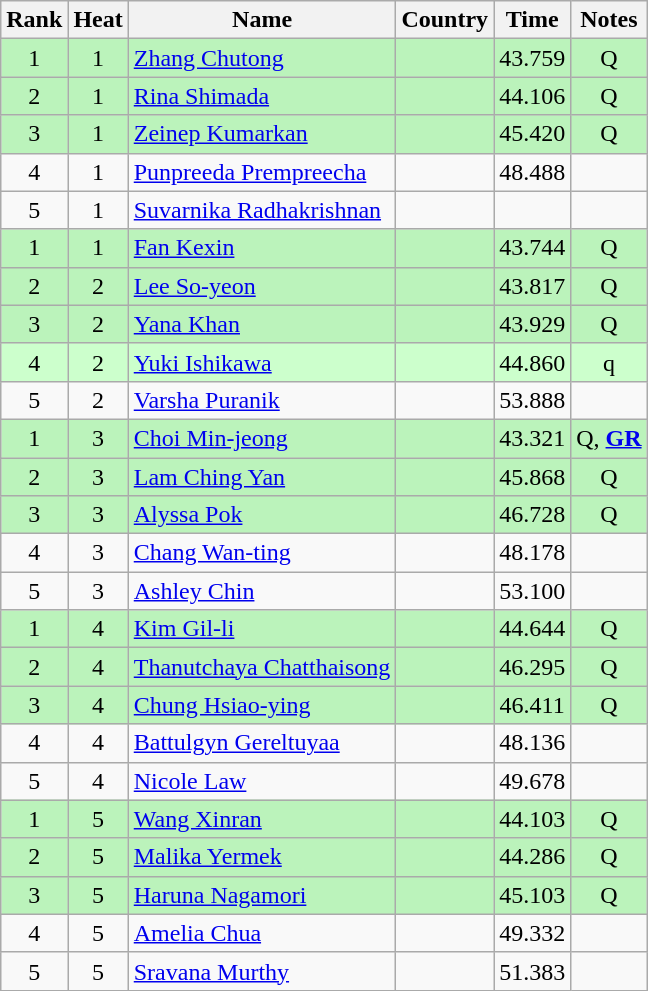<table class="wikitable sortable" style="text-align:center">
<tr>
<th>Rank</th>
<th>Heat</th>
<th>Name</th>
<th>Country</th>
<th>Time</th>
<th>Notes</th>
</tr>
<tr bgcolor=#bbf3bb>
<td>1</td>
<td>1</td>
<td align=left><a href='#'>Zhang Chutong</a></td>
<td align=left></td>
<td>43.759</td>
<td>Q</td>
</tr>
<tr bgcolor=#bbf3bb>
<td>2</td>
<td>1</td>
<td align=left><a href='#'>Rina Shimada</a></td>
<td align=left></td>
<td>44.106</td>
<td>Q</td>
</tr>
<tr bgcolor=#bbf3bb>
<td>3</td>
<td>1</td>
<td align=left><a href='#'>Zeinep Kumarkan</a></td>
<td align=left></td>
<td>45.420</td>
<td>Q</td>
</tr>
<tr>
<td>4</td>
<td>1</td>
<td align=left><a href='#'>Punpreeda Prempreecha</a></td>
<td align=left></td>
<td>48.488</td>
<td></td>
</tr>
<tr>
<td>5</td>
<td>1</td>
<td align=left><a href='#'>Suvarnika Radhakrishnan</a></td>
<td align=left></td>
<td></td>
<td></td>
</tr>
<tr bgcolor=#bbf3bb>
<td>1</td>
<td>1</td>
<td align=left><a href='#'>Fan Kexin</a></td>
<td align=left></td>
<td>43.744</td>
<td>Q</td>
</tr>
<tr bgcolor=#bbf3bb>
<td>2</td>
<td>2</td>
<td align=left><a href='#'>Lee So-yeon</a></td>
<td align=left></td>
<td>43.817</td>
<td>Q</td>
</tr>
<tr bgcolor=#bbf3bb>
<td>3</td>
<td>2</td>
<td align=left><a href='#'>Yana Khan</a></td>
<td align=left></td>
<td>43.929</td>
<td>Q</td>
</tr>
<tr bgcolor=ccffcc>
<td>4</td>
<td>2</td>
<td align=left><a href='#'>Yuki Ishikawa</a></td>
<td align=left></td>
<td>44.860</td>
<td>q</td>
</tr>
<tr>
<td>5</td>
<td>2</td>
<td align=left><a href='#'>Varsha Puranik</a></td>
<td align=left></td>
<td>53.888</td>
<td></td>
</tr>
<tr bgcolor=bbf3bb>
<td>1</td>
<td>3</td>
<td align=left><a href='#'>Choi Min-jeong</a></td>
<td align=left></td>
<td>43.321</td>
<td>Q, <strong><a href='#'>GR</a></strong></td>
</tr>
<tr bgcolor=bbf3bb>
<td>2</td>
<td>3</td>
<td align=left><a href='#'>Lam Ching Yan</a></td>
<td align=left></td>
<td>45.868</td>
<td>Q</td>
</tr>
<tr bgcolor=bbf3bb>
<td>3</td>
<td>3</td>
<td align=left><a href='#'>Alyssa Pok</a></td>
<td align=left></td>
<td>46.728</td>
<td>Q</td>
</tr>
<tr>
<td>4</td>
<td>3</td>
<td align=left><a href='#'>Chang Wan-ting</a></td>
<td align=left></td>
<td>48.178</td>
<td></td>
</tr>
<tr>
<td>5</td>
<td>3</td>
<td align=left><a href='#'>Ashley Chin</a></td>
<td align=left></td>
<td>53.100</td>
<td></td>
</tr>
<tr bgcolor=bbf3bb>
<td>1</td>
<td>4</td>
<td align=left><a href='#'>Kim Gil-li</a></td>
<td align=left></td>
<td>44.644</td>
<td>Q</td>
</tr>
<tr bgcolor=bbf3bb>
<td>2</td>
<td>4</td>
<td align=left><a href='#'>Thanutchaya Chatthaisong</a></td>
<td align=left></td>
<td>46.295</td>
<td>Q</td>
</tr>
<tr bgcolor=bbf3bb>
<td>3</td>
<td>4</td>
<td align=left><a href='#'>Chung Hsiao-ying</a></td>
<td align=left></td>
<td>46.411</td>
<td>Q</td>
</tr>
<tr>
<td>4</td>
<td>4</td>
<td align=left><a href='#'>Battulgyn Gereltuyaa</a></td>
<td align=left></td>
<td>48.136</td>
<td></td>
</tr>
<tr>
<td>5</td>
<td>4</td>
<td align=left><a href='#'>Nicole Law</a></td>
<td align=left></td>
<td>49.678</td>
<td></td>
</tr>
<tr bgcolor=bbf3bb>
<td>1</td>
<td>5</td>
<td align=left><a href='#'>Wang Xinran</a></td>
<td align=left></td>
<td>44.103</td>
<td>Q</td>
</tr>
<tr bgcolor=bbf3bb>
<td>2</td>
<td>5</td>
<td align=left><a href='#'>Malika Yermek</a></td>
<td align=left></td>
<td>44.286</td>
<td>Q</td>
</tr>
<tr bgcolor=bbf3bb>
<td>3</td>
<td>5</td>
<td align=left><a href='#'>Haruna Nagamori</a></td>
<td align=left></td>
<td>45.103</td>
<td>Q</td>
</tr>
<tr>
<td>4</td>
<td>5</td>
<td align=left><a href='#'>Amelia Chua</a></td>
<td align=left></td>
<td>49.332</td>
<td></td>
</tr>
<tr>
<td>5</td>
<td>5</td>
<td align=left><a href='#'>Sravana Murthy</a></td>
<td align=left></td>
<td>51.383</td>
<td></td>
</tr>
</table>
